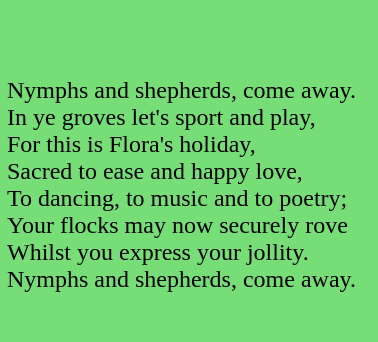<table cellpadding="5px" cellspacing="0" border="0" style="margin:auto; background:#7d7;">
<tr>
<td><br></td>
</tr>
<tr>
<td><br><span>Nymphs and shepherds, come away.<br>
In ye groves let's sport and play,<br>
For this is Flora's holiday,<br>
Sacred to ease and happy love,<br>
To dancing, to music and to poetry;<br>
Your flocks may now securely rove<br>
Whilst you express your jollity.<br>
Nymphs and shepherds, come away.</span></td>
</tr>
<tr>
<td></td>
<td valign=bottom><br></td>
</tr>
</table>
